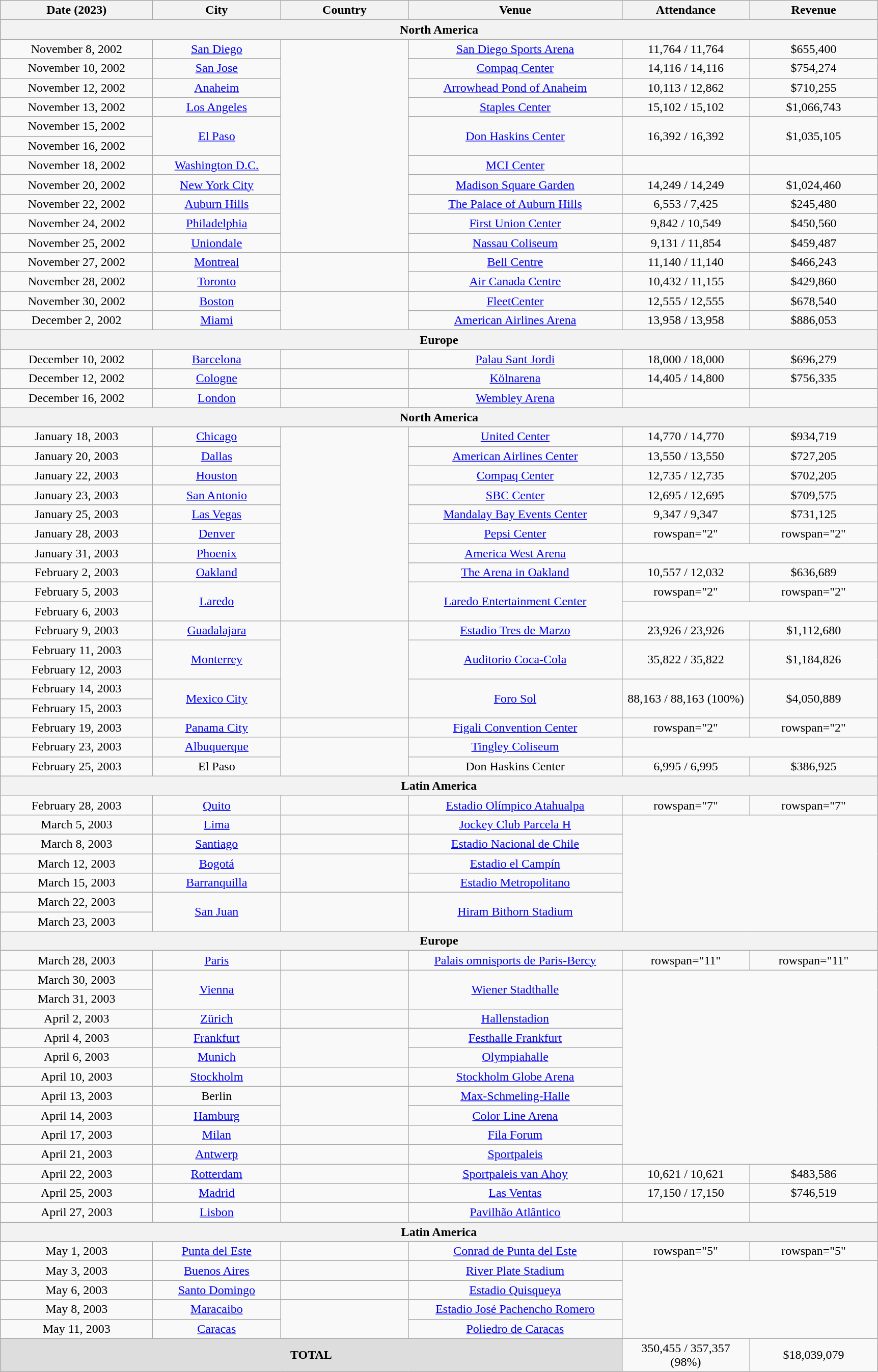<table class="wikitable" style="text-align:center;">
<tr>
<th scope="col" style="width:12em;">Date (2023)</th>
<th scope="col" style="width:10em;">City</th>
<th scope="col" style="width:10em;">Country</th>
<th scope="col" style="width:17em;">Venue</th>
<th scope="col" style="width:10em;">Attendance</th>
<th scope="col" style="width:10em;">Revenue</th>
</tr>
<tr bgcolor="#DDDDDD">
<th colspan="6"><strong>North America</strong></th>
</tr>
<tr>
<td>November 8, 2002</td>
<td><a href='#'>San Diego</a></td>
<td rowspan="11"></td>
<td><a href='#'>San Diego Sports Arena</a></td>
<td>11,764 / 11,764</td>
<td>$655,400</td>
</tr>
<tr>
<td>November 10, 2002</td>
<td><a href='#'>San Jose</a></td>
<td><a href='#'>Compaq Center</a></td>
<td>14,116 / 14,116</td>
<td>$754,274</td>
</tr>
<tr>
<td>November 12, 2002</td>
<td><a href='#'>Anaheim</a></td>
<td><a href='#'>Arrowhead Pond of Anaheim</a></td>
<td>10,113 / 12,862</td>
<td>$710,255</td>
</tr>
<tr>
<td>November 13, 2002</td>
<td><a href='#'>Los Angeles</a></td>
<td><a href='#'>Staples Center</a></td>
<td>15,102 / 15,102</td>
<td>$1,066,743</td>
</tr>
<tr>
<td>November 15, 2002</td>
<td rowspan="2"><a href='#'>El Paso</a></td>
<td rowspan="2"><a href='#'>Don Haskins Center</a></td>
<td rowspan="2">16,392 / 16,392</td>
<td rowspan="2">$1,035,105</td>
</tr>
<tr>
<td>November 16, 2002</td>
</tr>
<tr>
<td>November 18, 2002</td>
<td><a href='#'>Washington D.C.</a></td>
<td><a href='#'>MCI Center</a></td>
<td></td>
<td></td>
</tr>
<tr>
<td>November 20, 2002</td>
<td><a href='#'>New York City</a></td>
<td><a href='#'>Madison Square Garden</a></td>
<td>14,249 / 14,249</td>
<td>$1,024,460</td>
</tr>
<tr>
<td>November 22, 2002</td>
<td><a href='#'>Auburn Hills</a></td>
<td><a href='#'>The Palace of Auburn Hills</a></td>
<td>6,553 / 7,425</td>
<td>$245,480</td>
</tr>
<tr>
<td>November 24, 2002</td>
<td><a href='#'>Philadelphia</a></td>
<td><a href='#'>First Union Center</a></td>
<td>9,842 / 10,549</td>
<td>$450,560</td>
</tr>
<tr>
<td>November 25, 2002</td>
<td><a href='#'>Uniondale</a></td>
<td><a href='#'>Nassau Coliseum</a></td>
<td>9,131 / 11,854</td>
<td>$459,487</td>
</tr>
<tr>
<td>November 27, 2002</td>
<td><a href='#'>Montreal</a></td>
<td rowspan="2"></td>
<td><a href='#'>Bell Centre</a></td>
<td>11,140 / 11,140</td>
<td>$466,243</td>
</tr>
<tr>
<td>November 28, 2002</td>
<td><a href='#'>Toronto</a></td>
<td><a href='#'>Air Canada Centre</a></td>
<td>10,432 / 11,155</td>
<td>$429,860</td>
</tr>
<tr>
<td>November 30, 2002</td>
<td><a href='#'>Boston</a></td>
<td rowspan="2"></td>
<td><a href='#'>FleetCenter</a></td>
<td>12,555 / 12,555</td>
<td>$678,540</td>
</tr>
<tr>
<td>December 2, 2002</td>
<td><a href='#'>Miami</a></td>
<td><a href='#'>American Airlines Arena</a></td>
<td>13,958 / 13,958</td>
<td>$886,053</td>
</tr>
<tr bgcolor="#DDDDDD">
<th colspan="6"><strong>Europe</strong></th>
</tr>
<tr>
<td>December 10, 2002</td>
<td><a href='#'>Barcelona</a></td>
<td></td>
<td><a href='#'>Palau Sant Jordi</a></td>
<td>18,000 / 18,000</td>
<td>$696,279</td>
</tr>
<tr>
<td>December 12, 2002</td>
<td><a href='#'>Cologne</a></td>
<td cellpan="2"></td>
<td><a href='#'>Kölnarena</a></td>
<td>14,405 / 14,800</td>
<td>$756,335</td>
</tr>
<tr>
<td>December 16, 2002</td>
<td><a href='#'>London</a></td>
<td></td>
<td><a href='#'>Wembley Arena</a></td>
<td></td>
<td></td>
</tr>
<tr bgcolor="#DDDDDD">
<th colspan="6"><strong>North America</strong></th>
</tr>
<tr>
<td>January 18, 2003</td>
<td><a href='#'>Chicago</a></td>
<td rowspan="10"></td>
<td><a href='#'>United Center</a></td>
<td>14,770 / 14,770</td>
<td>$934,719</td>
</tr>
<tr>
<td>January 20, 2003</td>
<td><a href='#'>Dallas</a></td>
<td><a href='#'>American Airlines Center</a></td>
<td>13,550 / 13,550</td>
<td>$727,205</td>
</tr>
<tr>
<td>January 22, 2003</td>
<td><a href='#'>Houston</a></td>
<td><a href='#'>Compaq Center</a></td>
<td>12,735 / 12,735</td>
<td>$702,205</td>
</tr>
<tr>
<td>January 23, 2003</td>
<td><a href='#'>San Antonio</a></td>
<td><a href='#'>SBC Center</a></td>
<td>12,695 / 12,695</td>
<td>$709,575</td>
</tr>
<tr>
<td>January 25, 2003</td>
<td><a href='#'>Las Vegas</a></td>
<td><a href='#'>Mandalay Bay Events Center</a></td>
<td>9,347 / 9,347</td>
<td>$731,125</td>
</tr>
<tr>
<td>January 28, 2003</td>
<td><a href='#'>Denver</a></td>
<td><a href='#'>Pepsi Center</a></td>
<td>rowspan="2" </td>
<td>rowspan="2" </td>
</tr>
<tr>
<td>January 31, 2003</td>
<td><a href='#'>Phoenix</a></td>
<td><a href='#'>America West Arena</a></td>
</tr>
<tr>
<td>February 2, 2003</td>
<td><a href='#'>Oakland</a></td>
<td><a href='#'>The Arena in Oakland</a></td>
<td>10,557 / 12,032</td>
<td>$636,689</td>
</tr>
<tr>
<td>February 5, 2003</td>
<td rowspan="2"><a href='#'>Laredo</a></td>
<td rowspan="2"><a href='#'>Laredo Entertainment Center</a></td>
<td>rowspan="2" </td>
<td>rowspan="2" </td>
</tr>
<tr>
<td>February 6, 2003</td>
</tr>
<tr>
<td>February 9, 2003</td>
<td><a href='#'>Guadalajara</a></td>
<td rowspan="5"></td>
<td><a href='#'>Estadio Tres de Marzo</a></td>
<td>23,926 / 23,926</td>
<td>$1,112,680</td>
</tr>
<tr>
<td>February 11, 2003</td>
<td rowspan="2"><a href='#'>Monterrey</a></td>
<td rowspan="2"><a href='#'>Auditorio Coca-Cola</a></td>
<td rowspan="2">35,822 / 35,822</td>
<td rowspan="2">$1,184,826</td>
</tr>
<tr>
<td>February 12, 2003</td>
</tr>
<tr>
<td>February 14, 2003</td>
<td rowspan="2"><a href='#'>Mexico City</a></td>
<td rowspan="2"><a href='#'>Foro Sol</a></td>
<td rowspan="2">88,163 / 88,163 (100%)</td>
<td rowspan="2">$4,050,889</td>
</tr>
<tr>
<td>February 15, 2003</td>
</tr>
<tr>
<td>February 19, 2003</td>
<td><a href='#'>Panama City</a></td>
<td></td>
<td><a href='#'>Figali Convention Center</a></td>
<td>rowspan="2" </td>
<td>rowspan="2" </td>
</tr>
<tr>
<td>February 23, 2003</td>
<td><a href='#'>Albuquerque</a></td>
<td rowspan="2"></td>
<td><a href='#'>Tingley Coliseum</a></td>
</tr>
<tr>
<td>February 25, 2003</td>
<td>El Paso</td>
<td>Don Haskins Center</td>
<td>6,995 / 6,995</td>
<td>$386,925</td>
</tr>
<tr>
<th colspan="6">Latin America</th>
</tr>
<tr>
<td>February 28, 2003</td>
<td><a href='#'>Quito</a></td>
<td></td>
<td><a href='#'>Estadio Olímpico Atahualpa</a></td>
<td>rowspan="7" </td>
<td>rowspan="7" </td>
</tr>
<tr>
<td>March 5, 2003</td>
<td><a href='#'>Lima</a></td>
<td></td>
<td><a href='#'>Jockey Club Parcela H</a></td>
</tr>
<tr>
<td>March 8, 2003</td>
<td><a href='#'>Santiago</a></td>
<td></td>
<td><a href='#'>Estadio Nacional de Chile</a></td>
</tr>
<tr>
<td>March 12, 2003</td>
<td><a href='#'>Bogotá</a></td>
<td rowspan="2"></td>
<td><a href='#'>Estadio el Campín</a></td>
</tr>
<tr>
<td>March 15, 2003</td>
<td><a href='#'>Barranquilla</a></td>
<td><a href='#'>Estadio Metropolitano</a></td>
</tr>
<tr>
<td>March 22, 2003</td>
<td rowspan="2"><a href='#'>San Juan</a></td>
<td rowspan="2"></td>
<td rowspan="2"><a href='#'>Hiram Bithorn Stadium</a></td>
</tr>
<tr>
<td>March 23, 2003</td>
</tr>
<tr bgcolor="#DDDDDD">
<th colspan="6">Europe</th>
</tr>
<tr>
<td>March 28, 2003</td>
<td><a href='#'>Paris</a></td>
<td></td>
<td><a href='#'>Palais omnisports de Paris-Bercy</a></td>
<td>rowspan="11" </td>
<td>rowspan="11" </td>
</tr>
<tr>
<td>March 30, 2003</td>
<td rowspan="2"><a href='#'>Vienna</a></td>
<td rowspan="2"></td>
<td rowspan="2"><a href='#'>Wiener Stadthalle</a></td>
</tr>
<tr>
<td>March 31, 2003</td>
</tr>
<tr>
<td>April 2, 2003</td>
<td><a href='#'>Zürich</a></td>
<td></td>
<td><a href='#'>Hallenstadion</a></td>
</tr>
<tr>
<td>April 4, 2003</td>
<td><a href='#'>Frankfurt</a></td>
<td rowspan="2"></td>
<td><a href='#'>Festhalle Frankfurt</a></td>
</tr>
<tr>
<td>April 6, 2003</td>
<td><a href='#'>Munich</a></td>
<td><a href='#'>Olympiahalle</a></td>
</tr>
<tr>
<td>April 10, 2003</td>
<td><a href='#'>Stockholm</a></td>
<td></td>
<td><a href='#'>Stockholm Globe Arena</a></td>
</tr>
<tr>
<td>April 13, 2003</td>
<td>Berlin</td>
<td rowspan="2"></td>
<td><a href='#'>Max-Schmeling-Halle</a></td>
</tr>
<tr>
<td>April 14, 2003</td>
<td><a href='#'>Hamburg</a></td>
<td><a href='#'>Color Line Arena</a></td>
</tr>
<tr>
<td>April 17, 2003</td>
<td><a href='#'>Milan</a></td>
<td></td>
<td><a href='#'>Fila Forum</a></td>
</tr>
<tr>
<td>April 21, 2003</td>
<td><a href='#'>Antwerp</a></td>
<td></td>
<td><a href='#'>Sportpaleis</a></td>
</tr>
<tr>
<td>April 22, 2003</td>
<td><a href='#'>Rotterdam</a></td>
<td></td>
<td><a href='#'>Sportpaleis van Ahoy</a></td>
<td>10,621 / 10,621</td>
<td>$483,586</td>
</tr>
<tr>
<td>April 25, 2003</td>
<td><a href='#'>Madrid</a></td>
<td></td>
<td><a href='#'>Las Ventas</a></td>
<td>17,150 / 17,150</td>
<td>$746,519</td>
</tr>
<tr>
<td>April 27, 2003</td>
<td><a href='#'>Lisbon</a></td>
<td></td>
<td><a href='#'>Pavilhão Atlântico</a></td>
<td></td>
<td></td>
</tr>
<tr bgcolor="#DDDDDD">
<th colspan="6"><strong>Latin America</strong></th>
</tr>
<tr>
<td>May 1, 2003</td>
<td><a href='#'>Punta del Este</a></td>
<td></td>
<td><a href='#'>Conrad de Punta del Este</a></td>
<td>rowspan="5" </td>
<td>rowspan="5" </td>
</tr>
<tr>
<td>May 3, 2003</td>
<td><a href='#'>Buenos Aires</a></td>
<td></td>
<td><a href='#'>River Plate Stadium</a></td>
</tr>
<tr>
<td>May 6, 2003</td>
<td><a href='#'>Santo Domingo</a></td>
<td></td>
<td><a href='#'>Estadio Quisqueya</a></td>
</tr>
<tr>
<td>May 8, 2003</td>
<td><a href='#'>Maracaibo</a></td>
<td rowspan="2"></td>
<td><a href='#'>Estadio José Pachencho Romero</a></td>
</tr>
<tr>
<td>May 11, 2003</td>
<td><a href='#'>Caracas</a></td>
<td><a href='#'>Poliedro de Caracas</a></td>
</tr>
<tr>
<td bgcolor="#DDDDDD" colspan="4"><strong>TOTAL</strong></td>
<td>350,455 / 357,357 (98%)</td>
<td>$18,039,079</td>
</tr>
</table>
